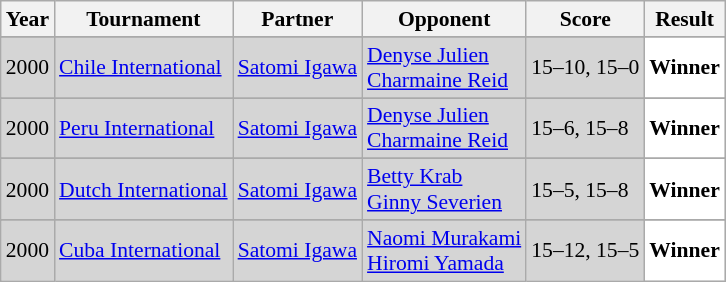<table class="sortable wikitable" style="font-size: 90%;">
<tr>
<th>Year</th>
<th>Tournament</th>
<th>Partner</th>
<th>Opponent</th>
<th>Score</th>
<th>Result</th>
</tr>
<tr>
</tr>
<tr style="background:#D5D5D5">
<td align="center">2000</td>
<td align="left"><a href='#'>Chile International</a></td>
<td align="left"> <a href='#'>Satomi Igawa</a></td>
<td align="left"> <a href='#'>Denyse Julien</a> <br>  <a href='#'>Charmaine Reid</a></td>
<td align="left">15–10, 15–0</td>
<td style="text-align:left; background:white"> <strong>Winner</strong></td>
</tr>
<tr>
</tr>
<tr style="background:#D5D5D5">
<td align="center">2000</td>
<td align="left"><a href='#'>Peru International</a></td>
<td align="left"> <a href='#'>Satomi Igawa</a></td>
<td align="left"> <a href='#'>Denyse Julien</a> <br>  <a href='#'>Charmaine Reid</a></td>
<td align="left">15–6, 15–8</td>
<td style="text-align:left; background:white"> <strong>Winner</strong></td>
</tr>
<tr>
</tr>
<tr style="background:#D5D5D5">
<td align="center">2000</td>
<td align="left"><a href='#'>Dutch International</a></td>
<td align="left"> <a href='#'>Satomi Igawa</a></td>
<td align="left"> <a href='#'>Betty Krab</a> <br>  <a href='#'>Ginny Severien</a></td>
<td align="left">15–5, 15–8</td>
<td style="text-align:left; background:white"> <strong>Winner</strong></td>
</tr>
<tr>
</tr>
<tr style="background:#D5D5D5">
<td align="center">2000</td>
<td align="left"><a href='#'>Cuba International</a></td>
<td align="left"> <a href='#'>Satomi Igawa</a></td>
<td align="left"> <a href='#'>Naomi Murakami</a> <br>  <a href='#'>Hiromi Yamada</a></td>
<td align="left">15–12, 15–5</td>
<td style="text-align:left; background:white"> <strong>Winner</strong></td>
</tr>
</table>
